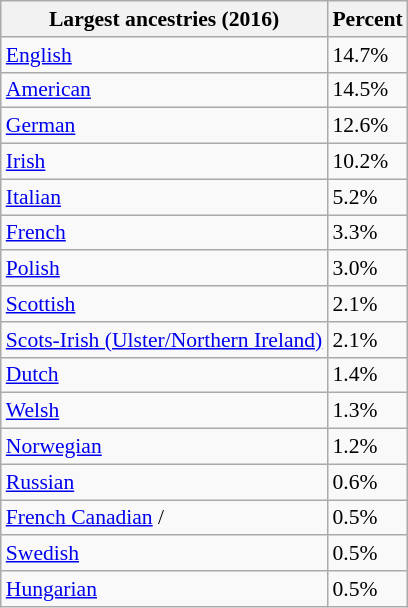<table class="wikitable sortable collapsible" style="font-size: 90%;">
<tr>
<th>Largest ancestries (2016)</th>
<th>Percent</th>
</tr>
<tr>
<td><a href='#'>English</a> </td>
<td>14.7%</td>
</tr>
<tr>
<td><a href='#'>American</a> </td>
<td>14.5%</td>
</tr>
<tr>
<td><a href='#'>German</a> </td>
<td>12.6%</td>
</tr>
<tr>
<td><a href='#'>Irish</a> </td>
<td>10.2%</td>
</tr>
<tr>
<td><a href='#'>Italian</a> </td>
<td>5.2%</td>
</tr>
<tr>
<td><a href='#'>French</a> </td>
<td>3.3%</td>
</tr>
<tr>
<td><a href='#'>Polish</a> </td>
<td>3.0%</td>
</tr>
<tr>
<td><a href='#'>Scottish</a> </td>
<td>2.1%</td>
</tr>
<tr>
<td><a href='#'>Scots-Irish (Ulster/Northern Ireland)</a> </td>
<td>2.1%</td>
</tr>
<tr>
<td><a href='#'>Dutch</a> </td>
<td>1.4%</td>
</tr>
<tr>
<td><a href='#'>Welsh</a> </td>
<td>1.3%</td>
</tr>
<tr>
<td><a href='#'>Norwegian</a> </td>
<td>1.2%</td>
</tr>
<tr>
<td><a href='#'>Russian</a> </td>
<td>0.6%</td>
</tr>
<tr>
<td><a href='#'>French Canadian</a> /</td>
<td>0.5%</td>
</tr>
<tr>
<td><a href='#'>Swedish</a> </td>
<td>0.5%</td>
</tr>
<tr>
<td><a href='#'>Hungarian</a> </td>
<td>0.5%</td>
</tr>
</table>
